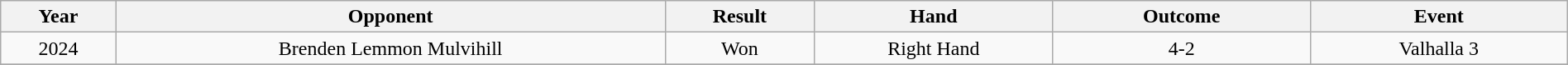<table class="wikitable mw-collapsible" style="text-align: center;" width="100%">
<tr>
<th><strong>Year</strong></th>
<th scope="col">Opponent</th>
<th scope="col">Result</th>
<th scope="col">Hand</th>
<th style="width: 200px;">Outcome</th>
<th style="width: 200px;">Event</th>
</tr>
<tr>
<td>2024</td>
<td>Brenden Lemmon Mulvihill</td>
<td>Won</td>
<td>Right Hand</td>
<td>4-2</td>
<td>Valhalla 3</td>
</tr>
<tr>
</tr>
</table>
